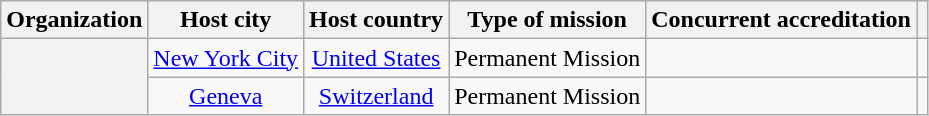<table class="wikitable plainrowheaders" style="text-align:center">
<tr>
<th scope="col">Organization</th>
<th scope="col">Host city</th>
<th scope="col">Host country</th>
<th scope="col">Type of mission</th>
<th scope="col">Concurrent accreditation</th>
<th scope="col"></th>
</tr>
<tr>
<th scope="row"  rowspan="2"></th>
<td><a href='#'>New York City</a></td>
<td><a href='#'>United States</a></td>
<td>Permanent Mission</td>
<td></td>
<td></td>
</tr>
<tr>
<td><a href='#'>Geneva</a></td>
<td><a href='#'>Switzerland</a></td>
<td>Permanent Mission</td>
<td></td>
<td></td>
</tr>
</table>
